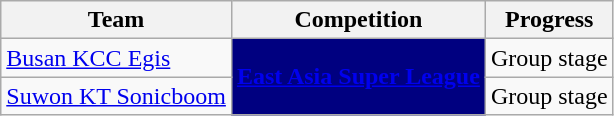<table class="wikitable sortable">
<tr>
<th>Team</th>
<th>Competition</th>
<th>Progress</th>
</tr>
<tr>
<td><a href='#'>Busan KCC Egis</a></td>
<td rowspan="2" style="background-color:#000080;color:white;text-align:center"><strong><a href='#'><span>East Asia Super League</span></a></strong></td>
<td>Group stage</td>
</tr>
<tr>
<td><a href='#'>Suwon KT Sonicboom</a></td>
<td>Group stage</td>
</tr>
</table>
